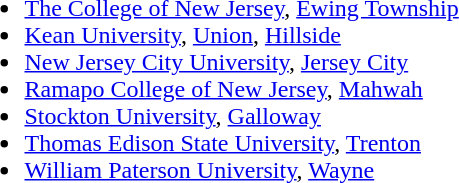<table width="100%">
<tr>
<td valign="top" width="50%"><br><ul><li><a href='#'>The College of New Jersey</a>, <a href='#'>Ewing Township</a></li><li><a href='#'>Kean University</a>, <a href='#'>Union</a>, <a href='#'>Hillside</a></li><li><a href='#'>New Jersey City University</a>, <a href='#'>Jersey City</a></li><li><a href='#'>Ramapo College of New Jersey</a>, <a href='#'>Mahwah</a></li><li><a href='#'>Stockton University</a>, <a href='#'>Galloway</a></li><li><a href='#'>Thomas Edison State University</a>, <a href='#'>Trenton</a></li><li><a href='#'>William Paterson University</a>, <a href='#'>Wayne</a></li></ul></td>
</tr>
</table>
